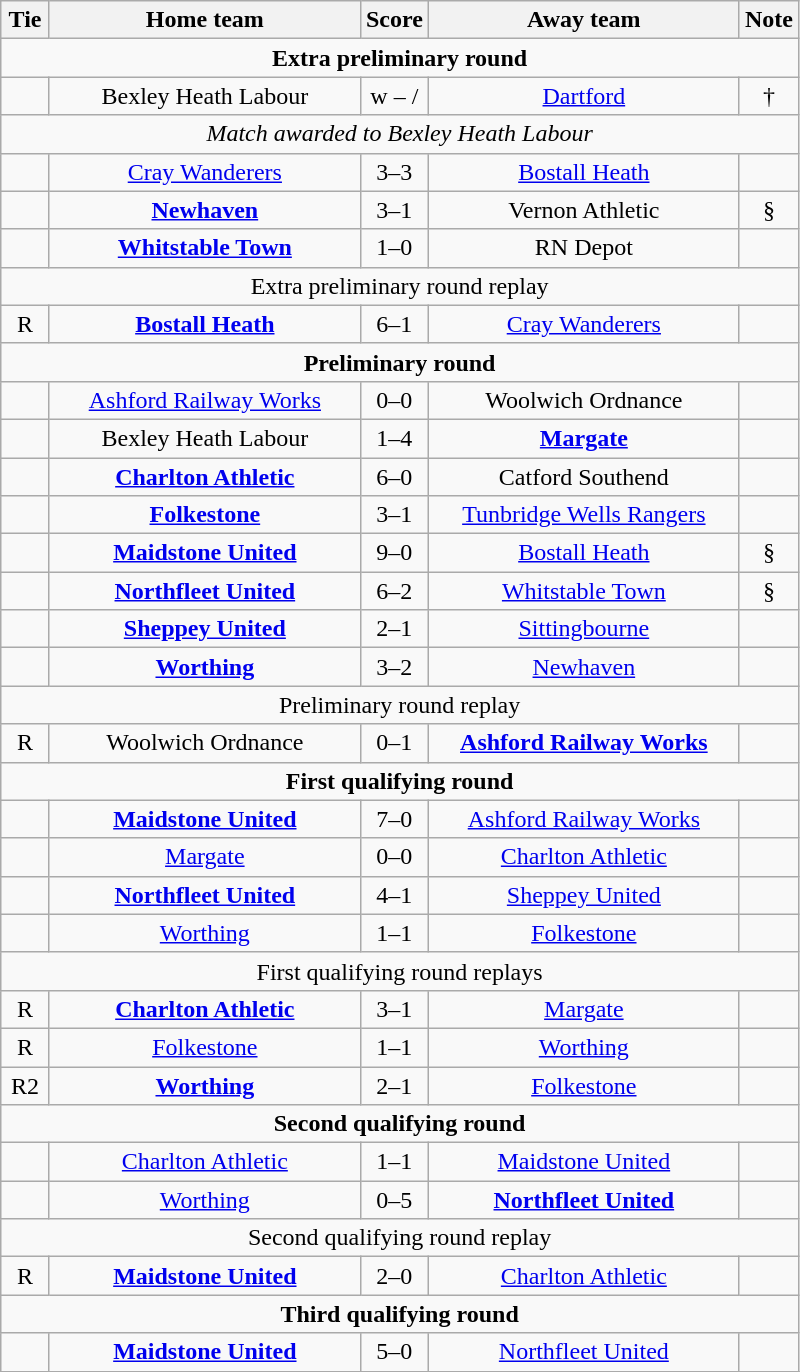<table class="wikitable" style="text-align:center;">
<tr>
<th width=25>Tie</th>
<th width=200>Home team</th>
<th width=20>Score</th>
<th width=200>Away team</th>
<th width=25>Note</th>
</tr>
<tr>
<td colspan="5"><strong>Extra preliminary round</strong></td>
</tr>
<tr>
<td></td>
<td>Bexley Heath Labour</td>
<td>w – /</td>
<td><a href='#'>Dartford</a></td>
<td>†</td>
</tr>
<tr>
<td colspan="5"><em>Match awarded to Bexley Heath Labour</em></td>
</tr>
<tr>
<td></td>
<td><a href='#'>Cray Wanderers</a></td>
<td>3–3</td>
<td><a href='#'>Bostall Heath</a></td>
<td></td>
</tr>
<tr>
<td></td>
<td><strong><a href='#'>Newhaven</a></strong></td>
<td>3–1</td>
<td>Vernon Athletic</td>
<td>§</td>
</tr>
<tr>
<td></td>
<td><strong><a href='#'>Whitstable Town</a></strong></td>
<td>1–0</td>
<td>RN Depot</td>
<td></td>
</tr>
<tr>
<td colspan="5">Extra preliminary round replay</td>
</tr>
<tr>
<td>R</td>
<td><strong><a href='#'>Bostall Heath</a></strong></td>
<td>6–1</td>
<td><a href='#'>Cray Wanderers</a></td>
<td></td>
</tr>
<tr>
<td colspan="5"><strong>Preliminary round</strong></td>
</tr>
<tr>
<td></td>
<td><a href='#'>Ashford Railway Works</a></td>
<td>0–0</td>
<td>Woolwich Ordnance</td>
<td></td>
</tr>
<tr>
<td></td>
<td>Bexley Heath Labour</td>
<td>1–4</td>
<td><strong><a href='#'>Margate</a></strong></td>
<td></td>
</tr>
<tr>
<td></td>
<td><strong><a href='#'>Charlton Athletic</a></strong></td>
<td>6–0</td>
<td>Catford Southend</td>
<td></td>
</tr>
<tr>
<td></td>
<td><strong><a href='#'>Folkestone</a></strong></td>
<td>3–1</td>
<td><a href='#'>Tunbridge Wells Rangers</a></td>
<td></td>
</tr>
<tr>
<td></td>
<td><strong><a href='#'>Maidstone United</a></strong></td>
<td>9–0</td>
<td><a href='#'>Bostall Heath</a></td>
<td>§</td>
</tr>
<tr>
<td></td>
<td><strong><a href='#'>Northfleet United</a></strong></td>
<td>6–2</td>
<td><a href='#'>Whitstable Town</a></td>
<td>§</td>
</tr>
<tr>
<td></td>
<td><strong><a href='#'>Sheppey United</a></strong></td>
<td>2–1</td>
<td><a href='#'>Sittingbourne</a></td>
<td></td>
</tr>
<tr>
<td></td>
<td><strong><a href='#'>Worthing</a></strong></td>
<td>3–2</td>
<td><a href='#'>Newhaven</a></td>
<td></td>
</tr>
<tr>
<td colspan="5">Preliminary round replay</td>
</tr>
<tr>
<td>R</td>
<td>Woolwich Ordnance</td>
<td>0–1</td>
<td><strong><a href='#'>Ashford Railway Works</a></strong></td>
<td></td>
</tr>
<tr>
<td colspan="5"><strong>First qualifying round</strong></td>
</tr>
<tr>
<td></td>
<td><strong><a href='#'>Maidstone United</a></strong></td>
<td>7–0</td>
<td><a href='#'>Ashford Railway Works</a></td>
<td></td>
</tr>
<tr>
<td></td>
<td><a href='#'>Margate</a></td>
<td>0–0</td>
<td><a href='#'>Charlton Athletic</a></td>
<td></td>
</tr>
<tr>
<td></td>
<td><strong><a href='#'>Northfleet United</a></strong></td>
<td>4–1</td>
<td><a href='#'>Sheppey United</a></td>
<td></td>
</tr>
<tr>
<td></td>
<td><a href='#'>Worthing</a></td>
<td>1–1</td>
<td><a href='#'>Folkestone</a></td>
<td></td>
</tr>
<tr>
<td colspan="5">First qualifying round replays</td>
</tr>
<tr>
<td>R</td>
<td><strong><a href='#'>Charlton Athletic</a></strong></td>
<td>3–1</td>
<td><a href='#'>Margate</a></td>
<td></td>
</tr>
<tr>
<td>R</td>
<td><a href='#'>Folkestone</a></td>
<td>1–1</td>
<td><a href='#'>Worthing</a></td>
<td></td>
</tr>
<tr>
<td>R2</td>
<td><strong><a href='#'>Worthing</a></strong></td>
<td>2–1</td>
<td><a href='#'>Folkestone</a></td>
<td></td>
</tr>
<tr>
<td colspan="5"><strong>Second qualifying round</strong></td>
</tr>
<tr>
<td></td>
<td><a href='#'>Charlton Athletic</a></td>
<td>1–1</td>
<td><a href='#'>Maidstone United</a></td>
<td></td>
</tr>
<tr>
<td></td>
<td><a href='#'>Worthing</a></td>
<td>0–5</td>
<td><strong><a href='#'>Northfleet United</a></strong></td>
<td></td>
</tr>
<tr>
<td colspan="5">Second qualifying round replay</td>
</tr>
<tr>
<td>R</td>
<td><strong><a href='#'>Maidstone United</a></strong></td>
<td>2–0</td>
<td><a href='#'>Charlton Athletic</a></td>
<td></td>
</tr>
<tr>
<td colspan="5"><strong>Third qualifying round</strong></td>
</tr>
<tr>
<td></td>
<td><strong><a href='#'>Maidstone United</a></strong></td>
<td>5–0</td>
<td><a href='#'>Northfleet United</a></td>
<td></td>
</tr>
<tr>
</tr>
</table>
